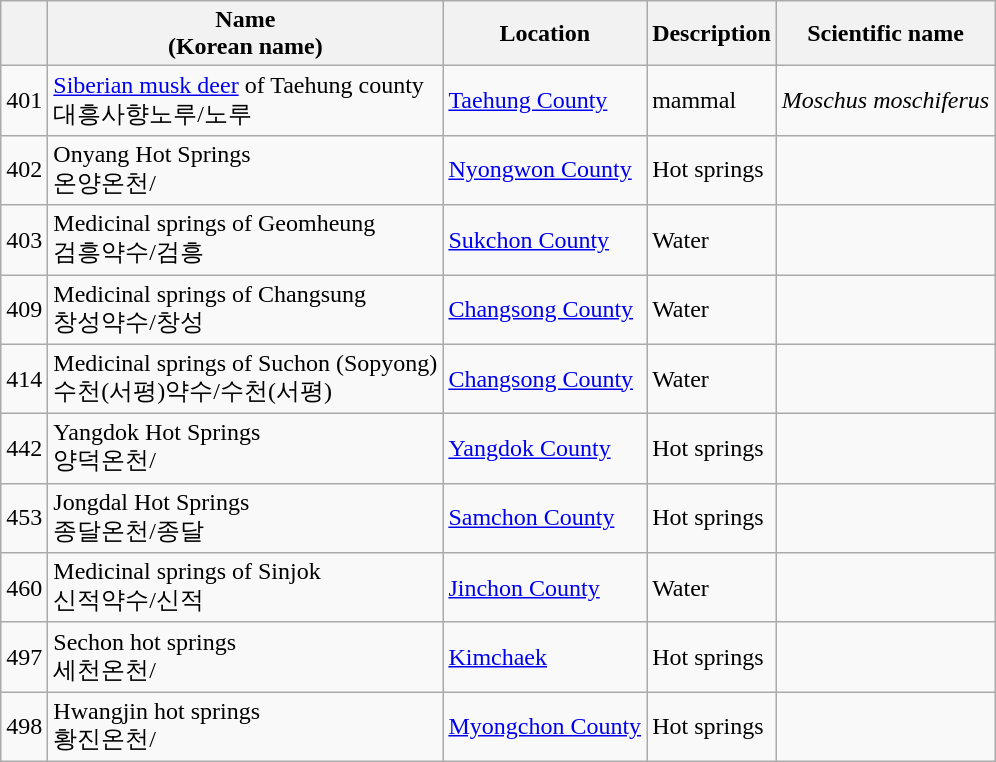<table class="wikitable">
<tr>
<th></th>
<th>Name<br>(Korean name)</th>
<th>Location</th>
<th>Description</th>
<th>Scientific name</th>
</tr>
<tr>
<td>401</td>
<td><a href='#'>Siberian musk deer</a>  of Taehung county    <br>대흥사향노루/노루</td>
<td><a href='#'>Taehung County</a></td>
<td>mammal</td>
<td><em>Moschus moschiferus</em></td>
</tr>
<tr>
<td>402</td>
<td>Onyang Hot Springs<br>온양온천/</td>
<td><a href='#'>Nyongwon County</a></td>
<td>Hot springs</td>
<td></td>
</tr>
<tr>
<td>403</td>
<td>Medicinal springs of Geomheung<br>검흥약수/검흥</td>
<td><a href='#'>Sukchon County</a></td>
<td>Water</td>
<td></td>
</tr>
<tr>
<td>409</td>
<td>Medicinal springs of Changsung<br>창성약수/창성</td>
<td><a href='#'>Changsong County</a></td>
<td>Water</td>
<td></td>
</tr>
<tr>
<td>414</td>
<td>Medicinal springs of Suchon (Sopyong)<br>수천(서평)약수/수천(서평)</td>
<td><a href='#'>Changsong County</a></td>
<td>Water</td>
<td></td>
</tr>
<tr>
<td>442</td>
<td>Yangdok Hot Springs<br>양덕온천/</td>
<td><a href='#'>Yangdok County</a></td>
<td>Hot springs</td>
<td></td>
</tr>
<tr>
<td>453</td>
<td>Jongdal Hot Springs<br>종달온천/종달</td>
<td><a href='#'>Samchon County</a></td>
<td>Hot springs</td>
<td></td>
</tr>
<tr>
<td>460</td>
<td>Medicinal springs of Sinjok<br>신적약수/신적</td>
<td><a href='#'>Jinchon County</a></td>
<td>Water</td>
<td></td>
</tr>
<tr>
<td>497</td>
<td>Sechon hot springs<br>세천온천/</td>
<td><a href='#'>Kimchaek</a></td>
<td>Hot springs</td>
<td></td>
</tr>
<tr>
<td>498</td>
<td>Hwangjin hot springs<br>황진온천/</td>
<td><a href='#'>Myongchon County</a></td>
<td>Hot springs</td>
<td></td>
</tr>
</table>
